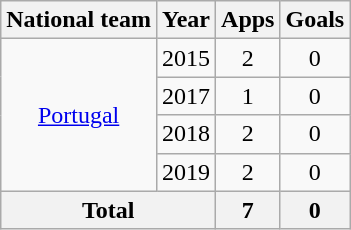<table class="wikitable" style="text-align:center">
<tr>
<th>National team</th>
<th>Year</th>
<th>Apps</th>
<th>Goals</th>
</tr>
<tr>
<td rowspan=4><a href='#'>Portugal</a></td>
<td>2015</td>
<td>2</td>
<td>0</td>
</tr>
<tr>
<td>2017</td>
<td>1</td>
<td>0</td>
</tr>
<tr>
<td>2018</td>
<td>2</td>
<td>0</td>
</tr>
<tr>
<td>2019</td>
<td>2</td>
<td>0</td>
</tr>
<tr>
<th colspan=2>Total</th>
<th>7</th>
<th>0</th>
</tr>
</table>
